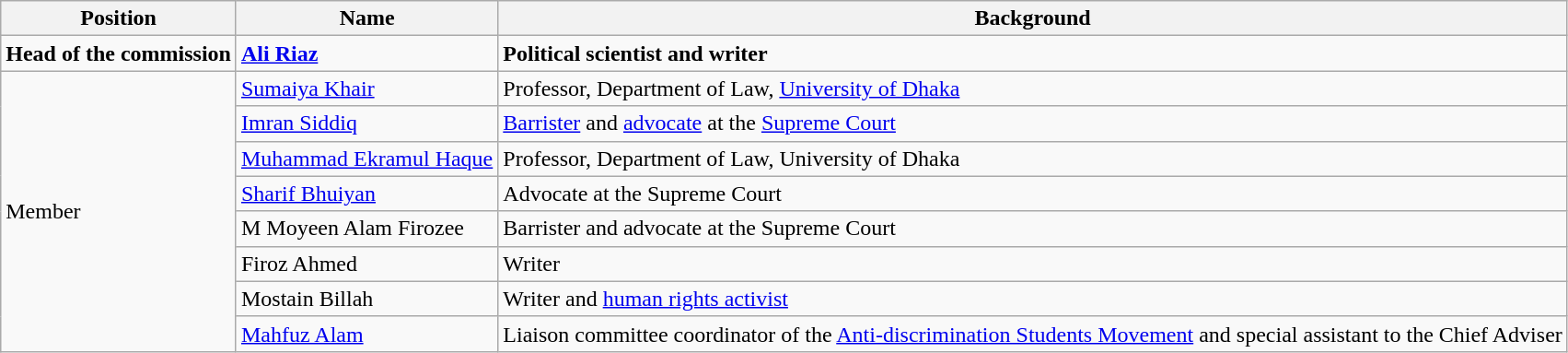<table class="wikitable">
<tr>
<th>Position</th>
<th>Name</th>
<th>Background</th>
</tr>
<tr>
<td><strong>Head of the commission</strong></td>
<td><strong><a href='#'>Ali Riaz</a></strong></td>
<td><strong>Political scientist and writer</strong></td>
</tr>
<tr>
<td rowspan="8">Member</td>
<td><a href='#'>Sumaiya Khair</a></td>
<td>Professor, Department of Law, <a href='#'>University of Dhaka</a></td>
</tr>
<tr>
<td><a href='#'>Imran Siddiq</a></td>
<td><a href='#'>Barrister</a> and <a href='#'>advocate</a> at the <a href='#'>Supreme Court</a></td>
</tr>
<tr>
<td><a href='#'>Muhammad Ekramul Haque</a></td>
<td>Professor, Department of Law, University of Dhaka</td>
</tr>
<tr>
<td><a href='#'>Sharif Bhuiyan</a></td>
<td>Advocate at the Supreme Court</td>
</tr>
<tr>
<td>M Moyeen Alam Firozee</td>
<td>Barrister and advocate at the Supreme Court</td>
</tr>
<tr>
<td>Firoz Ahmed</td>
<td>Writer</td>
</tr>
<tr>
<td>Mostain Billah</td>
<td>Writer and <a href='#'>human rights activist</a></td>
</tr>
<tr>
<td><a href='#'>Mahfuz Alam</a></td>
<td>Liaison committee coordinator of the <a href='#'>Anti-discrimination Students Movement</a> and special assistant to the Chief Adviser</td>
</tr>
</table>
